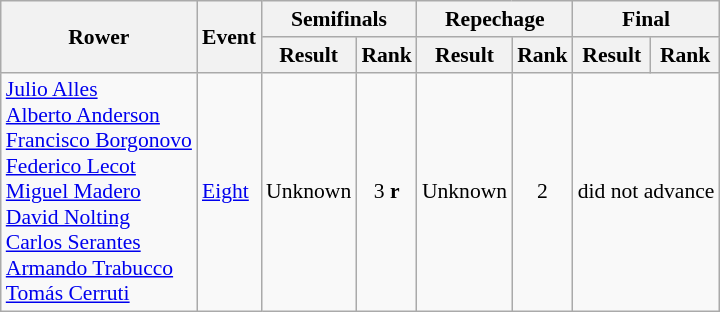<table class=wikitable style="font-size:90%">
<tr>
<th rowspan=2>Rower</th>
<th rowspan=2>Event</th>
<th colspan=2>Semifinals</th>
<th colspan=2>Repechage</th>
<th colspan=2>Final</th>
</tr>
<tr>
<th>Result</th>
<th>Rank</th>
<th>Result</th>
<th>Rank</th>
<th>Result</th>
<th>Rank</th>
</tr>
<tr>
<td><a href='#'>Julio Alles</a> <br> <a href='#'>Alberto Anderson</a> <br> <a href='#'>Francisco Borgonovo</a> <br> <a href='#'>Federico Lecot</a> <br> <a href='#'>Miguel Madero</a> <br> <a href='#'>David Nolting</a> <br> <a href='#'>Carlos Serantes</a> <br> <a href='#'>Armando Trabucco</a> <br> <a href='#'>Tomás Cerruti</a></td>
<td><a href='#'>Eight</a></td>
<td align=center>Unknown</td>
<td align=center>3 <strong>r</strong></td>
<td align=center>Unknown</td>
<td align=center>2</td>
<td align=center colspan=2>did not advance</td>
</tr>
</table>
